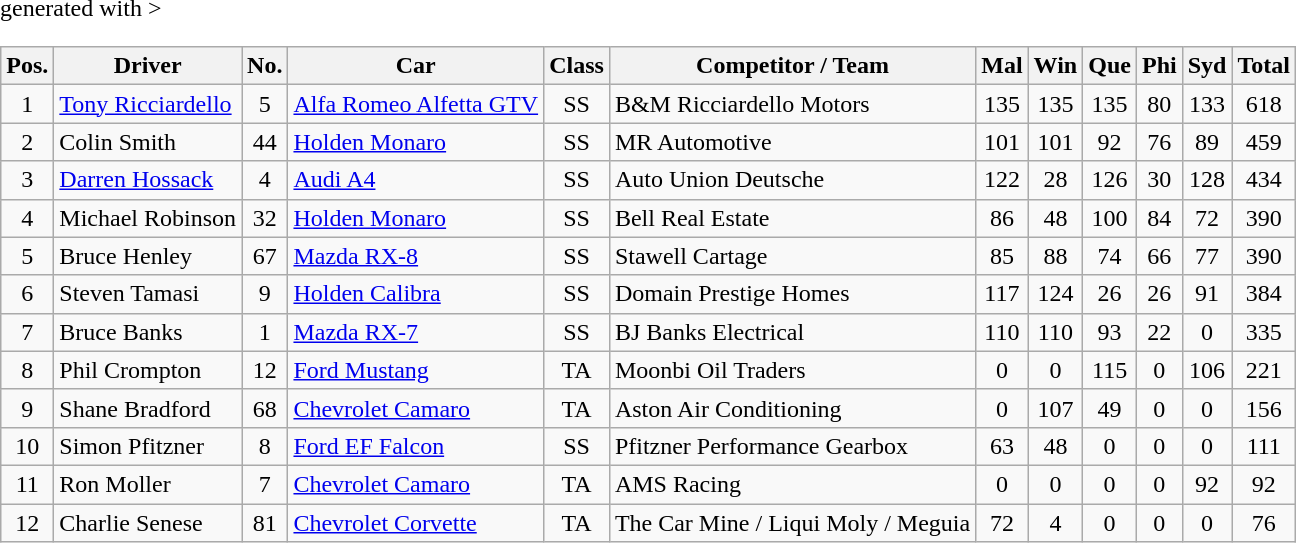<table class="wikitable" <hiddentext>generated with >
<tr style="font-weight:bold">
<th>Pos.</th>
<th>Driver</th>
<th>No.</th>
<th>Car</th>
<th>Class</th>
<th>Competitor / Team</th>
<th align="center">Mal</th>
<th align="center">Win</th>
<th align="center">Que</th>
<th align="center">Phi</th>
<th align="center">Syd</th>
<th align="center">Total</th>
</tr>
<tr>
<td height="14" align="center">1</td>
<td><a href='#'>Tony Ricciardello</a></td>
<td align="center">5</td>
<td><a href='#'>Alfa Romeo Alfetta GTV</a></td>
<td align="center">SS</td>
<td>B&M Ricciardello Motors</td>
<td align="center">135</td>
<td align="center">135</td>
<td align="center">135</td>
<td align="center">80</td>
<td align="center">133</td>
<td align="center">618</td>
</tr>
<tr>
<td height="14" align="center">2</td>
<td>Colin Smith</td>
<td align="center">44</td>
<td><a href='#'>Holden Monaro</a></td>
<td align="center">SS</td>
<td>MR Automotive</td>
<td align="center">101</td>
<td align="center">101</td>
<td align="center">92</td>
<td align="center">76</td>
<td align="center">89</td>
<td align="center">459</td>
</tr>
<tr>
<td height="14" align="center">3</td>
<td><a href='#'>Darren Hossack</a></td>
<td align="center">4</td>
<td><a href='#'>Audi A4</a></td>
<td align="center">SS</td>
<td>Auto Union Deutsche</td>
<td align="center">122</td>
<td align="center">28</td>
<td align="center">126</td>
<td align="center">30</td>
<td align="center">128</td>
<td align="center">434</td>
</tr>
<tr>
<td height="14" align="center">4</td>
<td>Michael Robinson</td>
<td align="center">32</td>
<td><a href='#'>Holden Monaro</a></td>
<td align="center">SS</td>
<td>Bell Real Estate</td>
<td align="center">86</td>
<td align="center">48</td>
<td align="center">100</td>
<td align="center">84</td>
<td align="center">72</td>
<td align="center">390</td>
</tr>
<tr>
<td height="14" align="center">5</td>
<td>Bruce Henley</td>
<td align="center">67</td>
<td><a href='#'>Mazda RX-8</a></td>
<td align="center">SS</td>
<td>Stawell Cartage</td>
<td align="center">85</td>
<td align="center">88</td>
<td align="center">74</td>
<td align="center">66</td>
<td align="center">77</td>
<td align="center">390</td>
</tr>
<tr>
<td height="14" align="center">6</td>
<td>Steven Tamasi</td>
<td align="center">9</td>
<td><a href='#'>Holden Calibra</a></td>
<td align="center">SS</td>
<td>Domain Prestige Homes</td>
<td align="center">117</td>
<td align="center">124</td>
<td align="center">26</td>
<td align="center">26</td>
<td align="center">91</td>
<td align="center">384</td>
</tr>
<tr>
<td height="14" align="center">7</td>
<td>Bruce Banks</td>
<td align="center">1</td>
<td><a href='#'>Mazda RX-7</a></td>
<td align="center">SS</td>
<td>BJ Banks Electrical</td>
<td align="center">110</td>
<td align="center">110</td>
<td align="center">93</td>
<td align="center">22</td>
<td align="center">0</td>
<td align="center">335</td>
</tr>
<tr>
<td height="14" align="center">8</td>
<td>Phil Crompton</td>
<td align="center">12</td>
<td><a href='#'>Ford Mustang</a></td>
<td align="center">TA</td>
<td>Moonbi Oil Traders</td>
<td align="center">0</td>
<td align="center">0</td>
<td align="center">115</td>
<td align="center">0</td>
<td align="center">106</td>
<td align="center">221</td>
</tr>
<tr>
<td height="14" align="center">9</td>
<td>Shane Bradford</td>
<td align="center">68</td>
<td><a href='#'>Chevrolet Camaro</a></td>
<td align="center">TA</td>
<td>Aston Air Conditioning</td>
<td align="center">0</td>
<td align="center">107</td>
<td align="center">49</td>
<td align="center">0</td>
<td align="center">0</td>
<td align="center">156</td>
</tr>
<tr>
<td height="14" align="center">10</td>
<td>Simon Pfitzner</td>
<td align="center">8</td>
<td><a href='#'>Ford EF Falcon</a></td>
<td align="center">SS</td>
<td>Pfitzner Performance Gearbox</td>
<td align="center">63</td>
<td align="center">48</td>
<td align="center">0</td>
<td align="center">0</td>
<td align="center">0</td>
<td align="center">111</td>
</tr>
<tr>
<td height="14" align="center">11</td>
<td>Ron Moller</td>
<td align="center">7</td>
<td><a href='#'>Chevrolet Camaro</a></td>
<td align="center">TA</td>
<td>AMS Racing</td>
<td align="center">0</td>
<td align="center">0</td>
<td align="center">0</td>
<td align="center">0</td>
<td align="center">92</td>
<td align="center">92</td>
</tr>
<tr>
<td height="14" align="center">12</td>
<td>Charlie Senese</td>
<td align="center">81</td>
<td><a href='#'>Chevrolet Corvette</a></td>
<td align="center">TA</td>
<td>The Car Mine / Liqui Moly / Meguia</td>
<td align="center">72</td>
<td align="center">4</td>
<td align="center">0</td>
<td align="center">0</td>
<td align="center">0</td>
<td align="center">76</td>
</tr>
</table>
